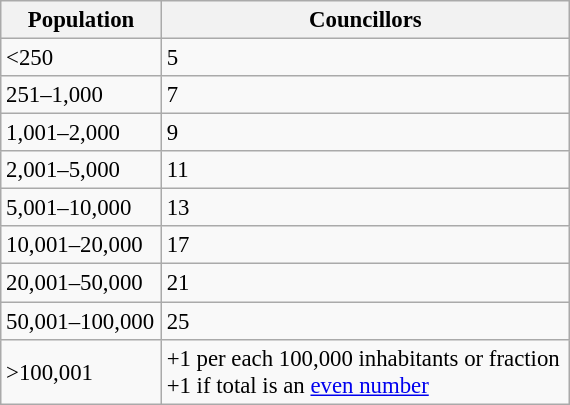<table class="wikitable" style="text-align:left; font-size:95%;">
<tr>
<th width="100">Population</th>
<th width="265">Councillors</th>
</tr>
<tr>
<td><250</td>
<td>5</td>
</tr>
<tr>
<td>251–1,000</td>
<td>7</td>
</tr>
<tr>
<td>1,001–2,000</td>
<td>9</td>
</tr>
<tr>
<td>2,001–5,000</td>
<td>11</td>
</tr>
<tr>
<td>5,001–10,000</td>
<td>13</td>
</tr>
<tr>
<td>10,001–20,000</td>
<td>17</td>
</tr>
<tr>
<td>20,001–50,000</td>
<td>21</td>
</tr>
<tr>
<td>50,001–100,000</td>
<td>25</td>
</tr>
<tr>
<td>>100,001</td>
<td>+1 per each 100,000 inhabitants or fraction<br>+1 if total is an <a href='#'>even number</a></td>
</tr>
</table>
